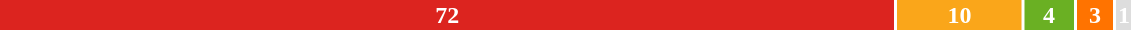<table style="width:60%; text-align:center;">
<tr style="color:white;">
<td style="background:#DC241f; width:80%;"><strong>72</strong></td>
<td style="background:#FAA61A; width:11.1%;"><strong>10</strong></td>
<td style="background:#6AB023; width:4.4%;"><strong>4</strong></td>
<td style="background:#FF7300; width:3.3%;"><strong>3</strong></td>
<td style="background:#DDDDDD; width:1.1%;"><strong>1</strong></td>
</tr>
<tr>
<td><span></span></td>
<td><span></span></td>
<td><span></span></td>
<td><span></span></td>
<td><span></span></td>
</tr>
</table>
